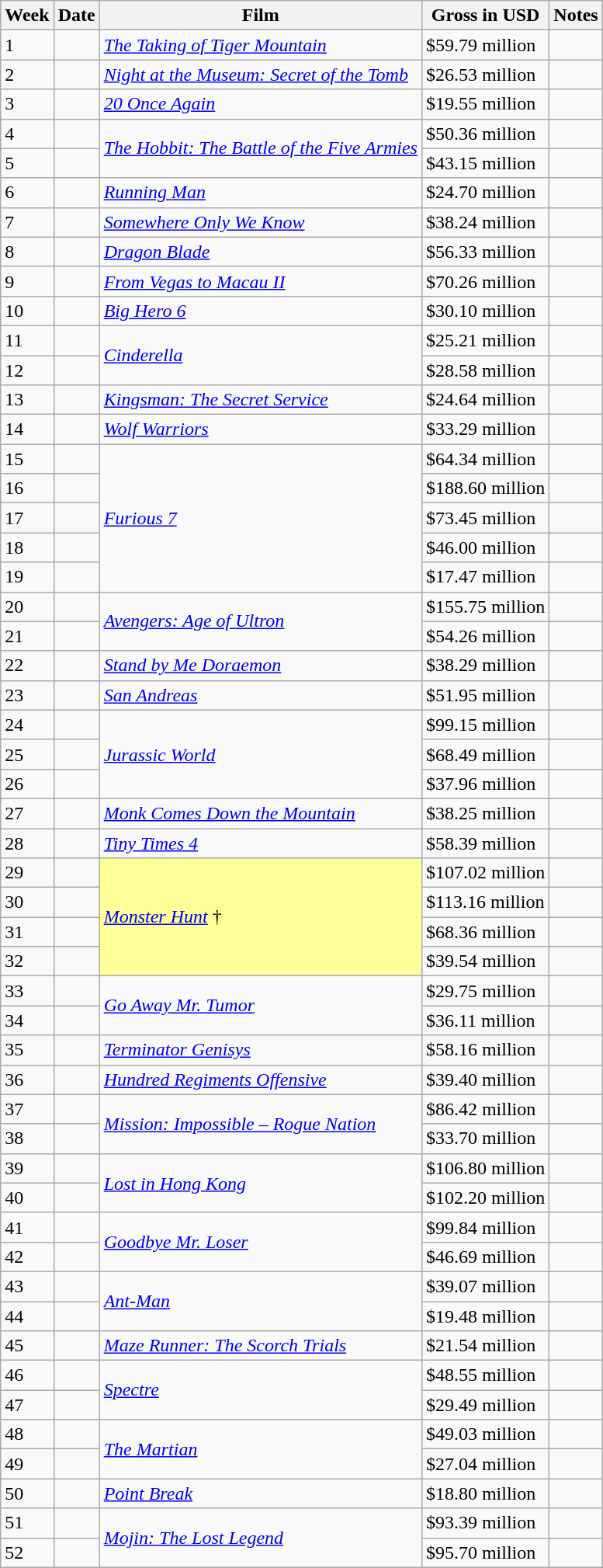<table class="wikitable sortable">
<tr>
<th>Week</th>
<th>Date</th>
<th>Film</th>
<th>Gross in USD</th>
<th>Notes</th>
</tr>
<tr>
<td>1</td>
<td></td>
<td><em><a href='#'>The Taking of Tiger Mountain</a></em></td>
<td>$59.79 million</td>
<td></td>
</tr>
<tr>
<td>2</td>
<td></td>
<td><em><a href='#'>Night at the Museum: Secret of the Tomb</a></em></td>
<td>$26.53 million</td>
<td></td>
</tr>
<tr>
<td>3</td>
<td></td>
<td><em><a href='#'>20 Once Again</a></em></td>
<td>$19.55 million</td>
<td></td>
</tr>
<tr>
<td>4</td>
<td></td>
<td rowspan="2"><em><a href='#'>The Hobbit: The Battle of the Five Armies</a></em></td>
<td>$50.36 million</td>
<td></td>
</tr>
<tr>
<td>5</td>
<td></td>
<td>$43.15 million</td>
<td></td>
</tr>
<tr>
<td>6</td>
<td></td>
<td><em><a href='#'>Running Man</a></em></td>
<td>$24.70 million</td>
<td></td>
</tr>
<tr>
<td>7</td>
<td></td>
<td><em><a href='#'>Somewhere Only We Know</a></em></td>
<td>$38.24 million</td>
<td></td>
</tr>
<tr>
<td>8</td>
<td></td>
<td><em><a href='#'>Dragon Blade</a></em></td>
<td>$56.33 million</td>
<td></td>
</tr>
<tr>
<td>9</td>
<td></td>
<td><em><a href='#'>From Vegas to Macau II</a></em></td>
<td>$70.26 million</td>
<td></td>
</tr>
<tr>
<td>10</td>
<td></td>
<td><em><a href='#'>Big Hero 6</a></em></td>
<td>$30.10 million</td>
<td></td>
</tr>
<tr>
<td>11</td>
<td></td>
<td rowspan="2"><em><a href='#'>Cinderella</a></em></td>
<td>$25.21 million</td>
<td></td>
</tr>
<tr>
<td>12</td>
<td></td>
<td>$28.58 million</td>
<td></td>
</tr>
<tr>
<td>13</td>
<td></td>
<td><em><a href='#'>Kingsman: The Secret Service</a></em></td>
<td>$24.64 million</td>
<td></td>
</tr>
<tr>
<td>14</td>
<td></td>
<td><em><a href='#'>Wolf Warriors</a></em></td>
<td>$33.29 million</td>
<td></td>
</tr>
<tr>
<td>15</td>
<td></td>
<td rowspan="5"><em><a href='#'>Furious 7</a></em></td>
<td>$64.34 million</td>
<td></td>
</tr>
<tr>
<td>16</td>
<td></td>
<td>$188.60 million</td>
<td></td>
</tr>
<tr>
<td>17</td>
<td></td>
<td>$73.45 million</td>
<td></td>
</tr>
<tr>
<td>18</td>
<td></td>
<td>$46.00 million</td>
<td></td>
</tr>
<tr>
<td>19</td>
<td></td>
<td>$17.47 million</td>
<td></td>
</tr>
<tr>
<td>20</td>
<td></td>
<td rowspan="2"><em><a href='#'>Avengers: Age of Ultron</a></em></td>
<td>$155.75 million</td>
<td></td>
</tr>
<tr>
<td>21</td>
<td></td>
<td>$54.26 million</td>
<td></td>
</tr>
<tr>
<td>22</td>
<td></td>
<td><em><a href='#'>Stand by Me Doraemon</a></em></td>
<td>$38.29 million</td>
<td></td>
</tr>
<tr>
<td>23</td>
<td></td>
<td><em><a href='#'>San Andreas</a></em></td>
<td>$51.95 million</td>
<td></td>
</tr>
<tr>
<td>24</td>
<td></td>
<td rowspan="3"><em><a href='#'>Jurassic World</a></em></td>
<td>$99.15 million</td>
<td></td>
</tr>
<tr>
<td>25</td>
<td></td>
<td>$68.49 million</td>
<td></td>
</tr>
<tr>
<td>26</td>
<td></td>
<td>$37.96 million</td>
<td></td>
</tr>
<tr>
<td>27</td>
<td></td>
<td><em><a href='#'>Monk Comes Down the Mountain</a></em></td>
<td>$38.25 million</td>
<td></td>
</tr>
<tr>
<td>28</td>
<td></td>
<td><em><a href='#'>Tiny Times 4</a></em></td>
<td>$58.39 million</td>
<td></td>
</tr>
<tr>
<td>29</td>
<td></td>
<td rowspan="4" style="background-color:#FFFF99"><em><a href='#'>Monster Hunt</a></em> †</td>
<td>$107.02 million</td>
<td></td>
</tr>
<tr>
<td>30</td>
<td></td>
<td>$113.16 million</td>
<td></td>
</tr>
<tr>
<td>31</td>
<td></td>
<td>$68.36 million</td>
<td></td>
</tr>
<tr>
<td>32</td>
<td></td>
<td>$39.54 million</td>
<td></td>
</tr>
<tr>
<td>33</td>
<td></td>
<td rowspan="2"><em><a href='#'>Go Away Mr. Tumor</a></em></td>
<td>$29.75 million</td>
<td></td>
</tr>
<tr>
<td>34</td>
<td></td>
<td>$36.11 million</td>
<td></td>
</tr>
<tr>
<td>35</td>
<td></td>
<td><em><a href='#'>Terminator Genisys</a></em></td>
<td>$58.16 million</td>
<td></td>
</tr>
<tr>
<td>36</td>
<td></td>
<td><em><a href='#'>Hundred Regiments Offensive</a></em></td>
<td>$39.40 million</td>
<td></td>
</tr>
<tr>
<td>37</td>
<td></td>
<td rowspan="2"><em><a href='#'>Mission: Impossible – Rogue Nation</a></em></td>
<td>$86.42 million</td>
<td></td>
</tr>
<tr>
<td>38</td>
<td></td>
<td>$33.70 million</td>
<td></td>
</tr>
<tr>
<td>39</td>
<td></td>
<td rowspan="2"><em><a href='#'>Lost in Hong Kong</a></em></td>
<td>$106.80 million</td>
<td></td>
</tr>
<tr>
<td>40</td>
<td></td>
<td>$102.20 million</td>
<td></td>
</tr>
<tr>
<td>41</td>
<td></td>
<td rowspan="2"><em><a href='#'>Goodbye Mr. Loser</a></em></td>
<td>$99.84 million</td>
<td></td>
</tr>
<tr>
<td>42</td>
<td></td>
<td>$46.69 million</td>
<td></td>
</tr>
<tr>
<td>43</td>
<td></td>
<td rowspan="2"><em><a href='#'>Ant-Man</a></em></td>
<td>$39.07 million</td>
<td></td>
</tr>
<tr>
<td>44</td>
<td></td>
<td>$19.48 million</td>
<td></td>
</tr>
<tr>
<td>45</td>
<td></td>
<td><em><a href='#'>Maze Runner: The Scorch Trials</a></em></td>
<td>$21.54 million</td>
<td></td>
</tr>
<tr>
<td>46</td>
<td></td>
<td rowspan="2"><em><a href='#'>Spectre</a></em></td>
<td>$48.55 million</td>
<td></td>
</tr>
<tr>
<td>47</td>
<td></td>
<td>$29.49 million</td>
<td></td>
</tr>
<tr>
<td>48</td>
<td></td>
<td rowspan="2"><em><a href='#'>The Martian</a></em></td>
<td>$49.03 million</td>
<td></td>
</tr>
<tr>
<td>49</td>
<td></td>
<td>$27.04 million</td>
<td></td>
</tr>
<tr>
<td>50</td>
<td></td>
<td><em><a href='#'>Point Break</a></em></td>
<td>$18.80 million</td>
<td></td>
</tr>
<tr>
<td>51</td>
<td></td>
<td rowspan="2"><em><a href='#'>Mojin: The Lost Legend</a></em></td>
<td>$93.39 million</td>
<td></td>
</tr>
<tr>
<td>52</td>
<td></td>
<td>$95.70 million</td>
<td></td>
</tr>
</table>
